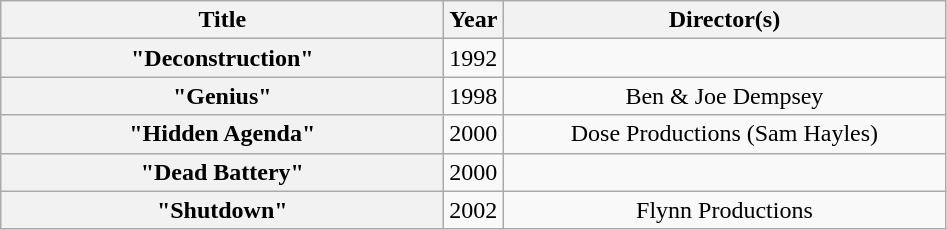<table class="wikitable plainrowheaders" style="text-align:center;">
<tr>
<th scope="col" style="width:18em;">Title</th>
<th scope="col">Year</th>
<th scope="col" style="width:18em;">Director(s)</th>
</tr>
<tr>
<th scope="row">"Deconstruction"</th>
<td>1992</td>
<td></td>
</tr>
<tr>
<th scope="row">"Genius"</th>
<td>1998</td>
<td>Ben & Joe Dempsey</td>
</tr>
<tr>
<th scope="row">"Hidden Agenda"</th>
<td>2000</td>
<td>Dose Productions (Sam Hayles)</td>
</tr>
<tr>
<th scope="row">"Dead Battery"</th>
<td>2000</td>
<td></td>
</tr>
<tr>
<th scope="row">"Shutdown"</th>
<td>2002</td>
<td>Flynn Productions</td>
</tr>
</table>
